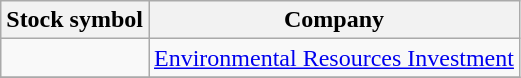<table class="wikitable">
<tr>
<th>Stock symbol</th>
<th>Company</th>
</tr>
<tr>
<td></td>
<td><a href='#'>Environmental Resources Investment</a></td>
</tr>
<tr>
</tr>
</table>
